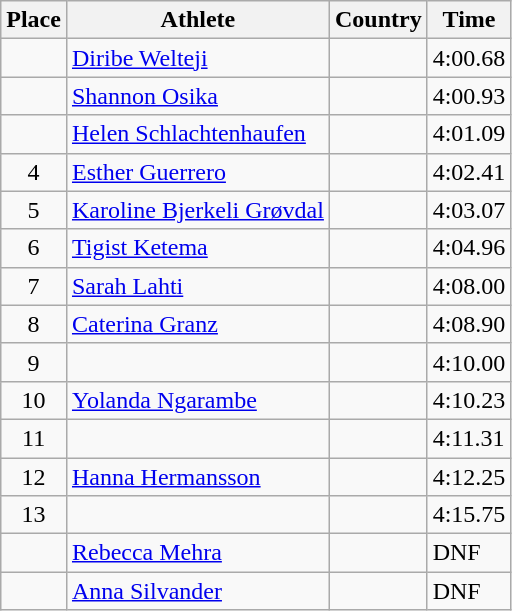<table class="wikitable">
<tr>
<th>Place</th>
<th>Athlete</th>
<th>Country</th>
<th>Time</th>
</tr>
<tr>
<td align=center></td>
<td><a href='#'>Diribe Welteji</a></td>
<td></td>
<td>4:00.68</td>
</tr>
<tr>
<td align=center></td>
<td><a href='#'>Shannon Osika</a></td>
<td></td>
<td>4:00.93</td>
</tr>
<tr>
<td align=center></td>
<td><a href='#'>Helen Schlachtenhaufen</a></td>
<td></td>
<td>4:01.09</td>
</tr>
<tr>
<td align=center>4</td>
<td><a href='#'>Esther Guerrero</a></td>
<td></td>
<td>4:02.41</td>
</tr>
<tr>
<td align=center>5</td>
<td><a href='#'>Karoline Bjerkeli Grøvdal</a></td>
<td></td>
<td>4:03.07</td>
</tr>
<tr>
<td align=center>6</td>
<td><a href='#'>Tigist Ketema</a></td>
<td></td>
<td>4:04.96</td>
</tr>
<tr>
<td align=center>7</td>
<td><a href='#'>Sarah Lahti</a></td>
<td></td>
<td>4:08.00</td>
</tr>
<tr>
<td align=center>8</td>
<td><a href='#'>Caterina Granz</a></td>
<td></td>
<td>4:08.90</td>
</tr>
<tr>
<td align=center>9</td>
<td></td>
<td></td>
<td>4:10.00</td>
</tr>
<tr>
<td align=center>10</td>
<td><a href='#'>Yolanda Ngarambe</a></td>
<td></td>
<td>4:10.23</td>
</tr>
<tr>
<td align=center>11</td>
<td></td>
<td></td>
<td>4:11.31</td>
</tr>
<tr>
<td align=center>12</td>
<td><a href='#'>Hanna Hermansson</a></td>
<td></td>
<td>4:12.25</td>
</tr>
<tr>
<td align=center>13</td>
<td></td>
<td></td>
<td>4:15.75</td>
</tr>
<tr>
<td align=center></td>
<td><a href='#'>Rebecca Mehra</a></td>
<td></td>
<td>DNF</td>
</tr>
<tr>
<td align=center></td>
<td><a href='#'>Anna Silvander</a></td>
<td></td>
<td>DNF</td>
</tr>
</table>
